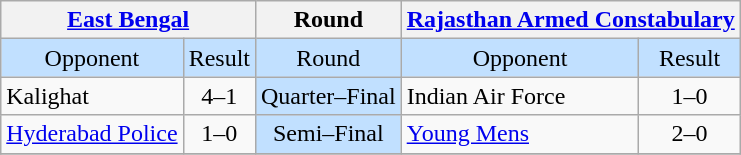<table class="wikitable" style="text-align:center">
<tr>
<th colspan="2"><a href='#'>East Bengal</a></th>
<th>Round</th>
<th colspan="2"><a href='#'>Rajasthan Armed Constabulary</a></th>
</tr>
<tr style="background:#C1E0FF">
<td>Opponent</td>
<td colspan="1">Result</td>
<td>Round</td>
<td>Opponent</td>
<td colspan="1">Result</td>
</tr>
<tr>
<td style="text-align:left">Kalighat</td>
<td colspan="1">4–1</td>
<td style="background:#C1E0FF">Quarter–Final</td>
<td style="text-align:left">Indian Air Force</td>
<td colspan="1">1–0</td>
</tr>
<tr>
<td style="text-align:left"><a href='#'>Hyderabad Police</a></td>
<td colspan="1">1–0</td>
<td style="background:#C1E0FF">Semi–Final</td>
<td style="text-align:left"><a href='#'>Young Mens</a></td>
<td colspan="1">2–0</td>
</tr>
<tr>
</tr>
</table>
